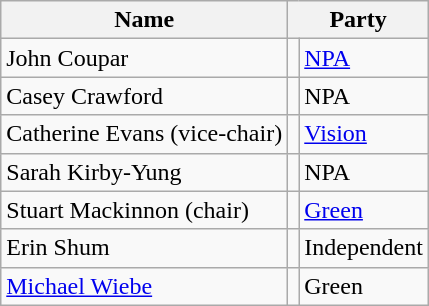<table class="wikitable">
<tr>
<th>Name</th>
<th colspan="2">Party</th>
</tr>
<tr>
<td>John Coupar</td>
<td></td>
<td><a href='#'>NPA</a></td>
</tr>
<tr>
<td>Casey Crawford</td>
<td></td>
<td>NPA</td>
</tr>
<tr>
<td>Catherine Evans (vice-chair)</td>
<td></td>
<td><a href='#'>Vision</a></td>
</tr>
<tr>
<td>Sarah Kirby-Yung</td>
<td></td>
<td>NPA</td>
</tr>
<tr>
<td>Stuart Mackinnon (chair)</td>
<td></td>
<td><a href='#'>Green</a></td>
</tr>
<tr>
<td>Erin Shum</td>
<td></td>
<td>Independent</td>
</tr>
<tr>
<td><a href='#'>Michael Wiebe</a></td>
<td></td>
<td>Green</td>
</tr>
</table>
